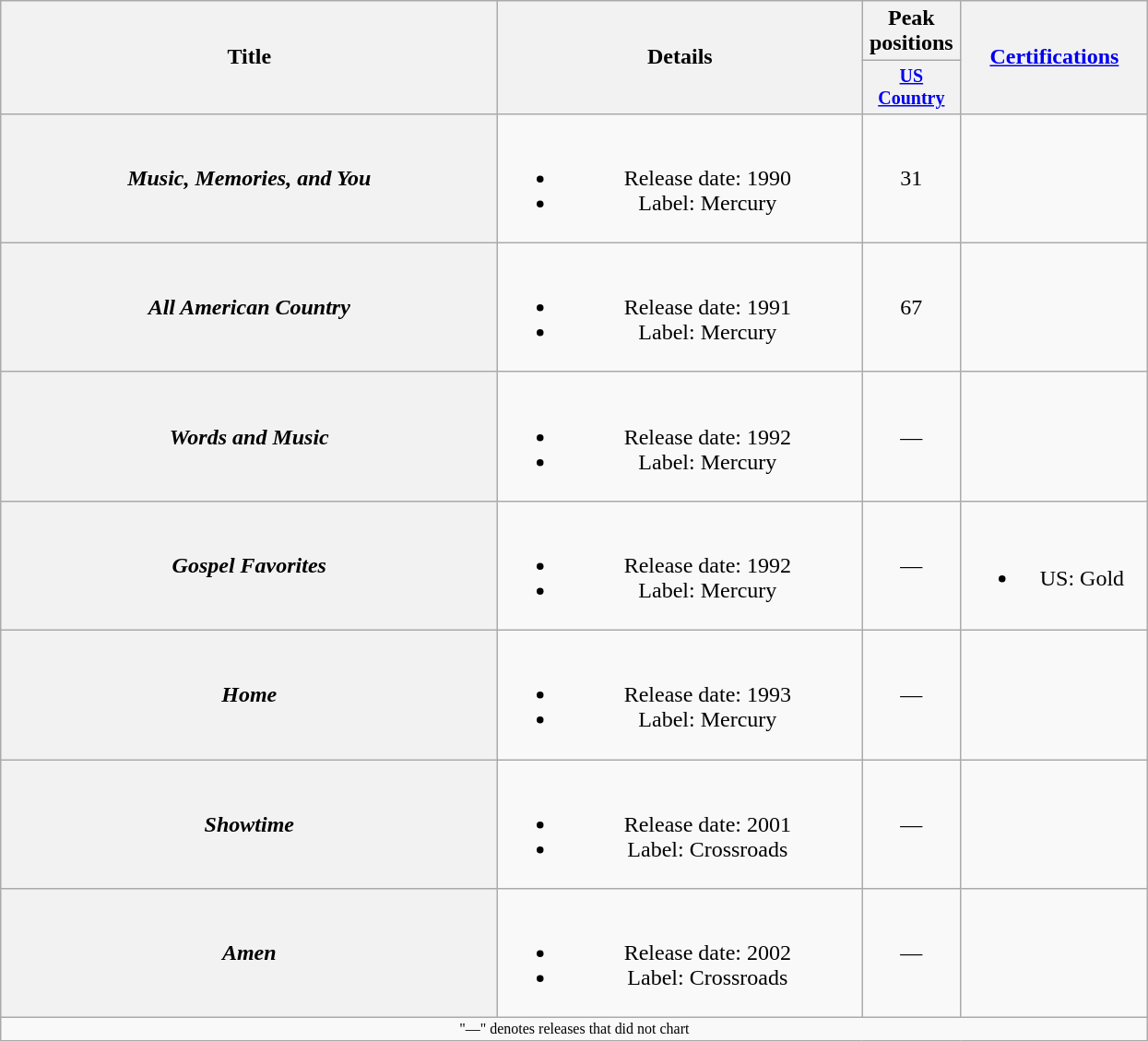<table class="wikitable plainrowheaders" style="text-align:center;">
<tr>
<th rowspan="2" style="width:22em;">Title</th>
<th rowspan="2" style="width:16em;">Details</th>
<th>Peak positions</th>
<th rowspan="2" style="width:8em;"><a href='#'>Certifications</a></th>
</tr>
<tr style="font-size:smaller;">
<th width="65"><a href='#'>US Country</a><br></th>
</tr>
<tr>
<th scope="row"><em>Music, Memories, and You</em></th>
<td><br><ul><li>Release date: 1990</li><li>Label: Mercury</li></ul></td>
<td>31</td>
<td></td>
</tr>
<tr>
<th scope="row"><em>All American Country</em></th>
<td><br><ul><li>Release date: 1991</li><li>Label: Mercury</li></ul></td>
<td>67</td>
<td></td>
</tr>
<tr>
<th scope="row"><em>Words and Music</em></th>
<td><br><ul><li>Release date: 1992</li><li>Label: Mercury</li></ul></td>
<td>—</td>
<td></td>
</tr>
<tr>
<th scope="row"><em>Gospel Favorites</em></th>
<td><br><ul><li>Release date: 1992</li><li>Label: Mercury</li></ul></td>
<td>—</td>
<td><br><ul><li>US: Gold</li></ul></td>
</tr>
<tr>
<th scope="row"><em>Home</em></th>
<td><br><ul><li>Release date: 1993</li><li>Label: Mercury</li></ul></td>
<td>—</td>
<td></td>
</tr>
<tr>
<th scope="row"><em>Showtime</em></th>
<td><br><ul><li>Release date: 2001</li><li>Label: Crossroads</li></ul></td>
<td>—</td>
<td></td>
</tr>
<tr>
<th scope="row"><em>Amen</em></th>
<td><br><ul><li>Release date: 2002</li><li>Label: Crossroads</li></ul></td>
<td>—</td>
<td></td>
</tr>
<tr>
<td colspan="5" style="font-size:8pt">"—" denotes releases that did not chart</td>
</tr>
</table>
